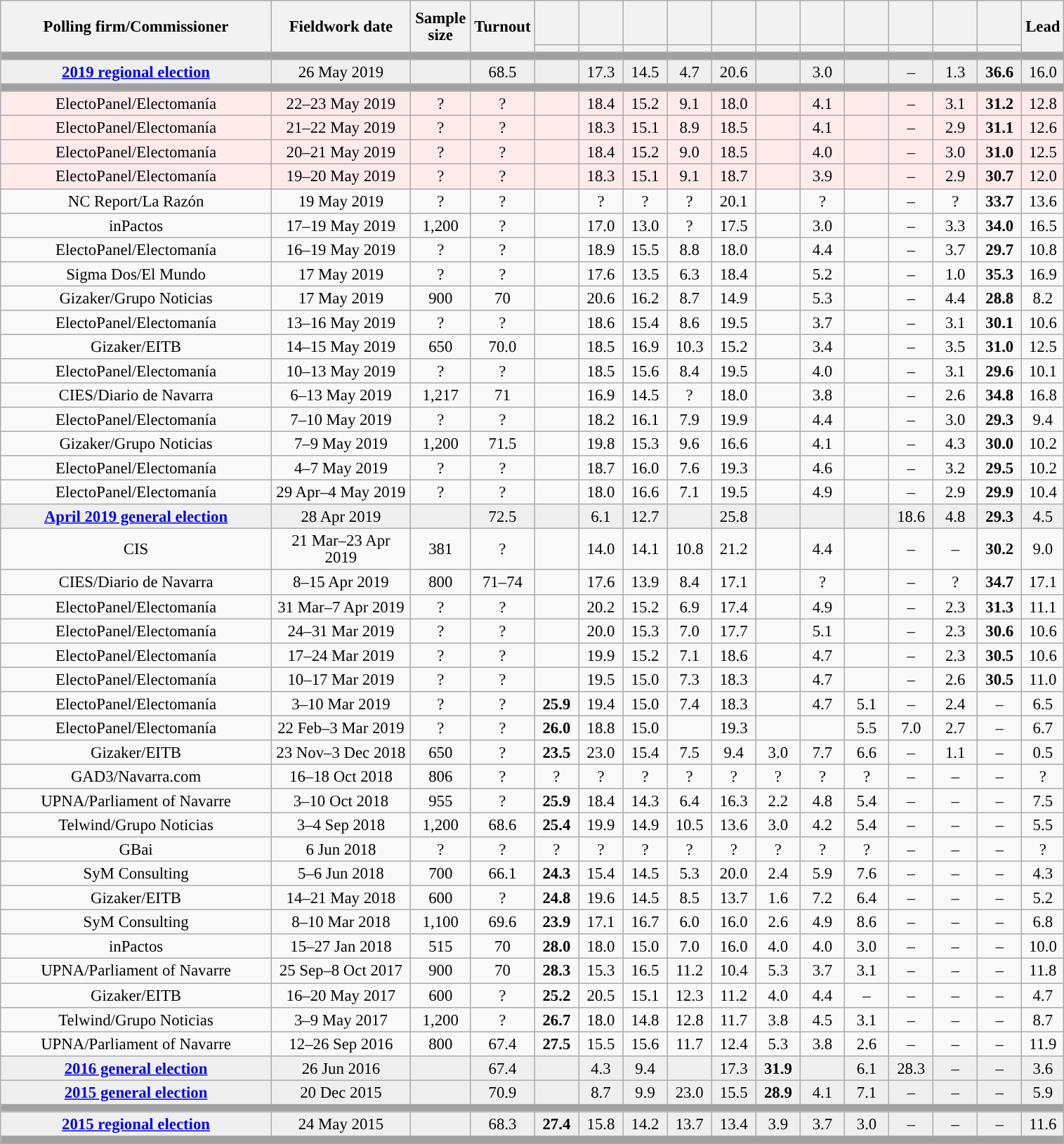<table class="wikitable collapsible collapsed" style="text-align:center; font-size:95%; line-height:16px;">
<tr style="height:42px;">
<th style="width:250px;" rowspan="2">Polling firm/Commissioner</th>
<th style="width:125px;" rowspan="2">Fieldwork date</th>
<th style="width:50px;" rowspan="2">Sample size</th>
<th style="width:45px;" rowspan="2">Turnout</th>
<th style="width:35px;"></th>
<th style="width:35px;"></th>
<th style="width:35px;"></th>
<th style="width:35px;"></th>
<th style="width:35px;"></th>
<th style="width:35px;"></th>
<th style="width:35px;"></th>
<th style="width:35px;"></th>
<th style="width:35px;"></th>
<th style="width:35px;"></th>
<th style="width:35px;"></th>
<th style="width:30px;" rowspan="2">Lead</th>
</tr>
<tr>
<th style="color:inherit;background:"></th>
<th style="color:inherit;background:"></th>
<th style="color:inherit;background:"></th>
<th style="color:inherit;background:"></th>
<th style="color:inherit;background:"></th>
<th style="color:inherit;background:"></th>
<th style="color:inherit;background:"></th>
<th style="color:inherit;background:"></th>
<th style="color:inherit;background:"></th>
<th style="color:inherit;background:"></th>
<th style="color:inherit;background:"></th>
</tr>
<tr>
<td colspan="16" style="background:#A0A0A0"></td>
</tr>
<tr style="background:#EFEFEF;">
<td><strong><a href='#'>2019 regional election</a></strong></td>
<td>26 May 2019</td>
<td></td>
<td>68.5</td>
<td></td>
<td>17.3<br></td>
<td>14.5<br></td>
<td>4.7<br></td>
<td>20.6<br></td>
<td></td>
<td>3.0<br></td>
<td></td>
<td>–</td>
<td>1.3<br></td>
<td><strong>36.6</strong><br></td>
<td style="background:">16.0</td>
</tr>
<tr>
<td colspan="16" style="background:#A0A0A0"></td>
</tr>
<tr style="background:#FFEAEA;">
<td>ElectoPanel/Electomanía</td>
<td>22–23 May 2019</td>
<td>?</td>
<td>?</td>
<td></td>
<td>18.4<br></td>
<td>15.2<br></td>
<td>9.1<br></td>
<td>18.0<br></td>
<td></td>
<td>4.1<br></td>
<td></td>
<td>–</td>
<td>3.1<br></td>
<td><strong>31.2</strong><br></td>
<td style="background:">12.8</td>
</tr>
<tr style="background:#FFEAEA;">
<td>ElectoPanel/Electomanía</td>
<td>21–22 May 2019</td>
<td>?</td>
<td>?</td>
<td></td>
<td>18.3<br></td>
<td>15.1<br></td>
<td>8.9<br></td>
<td>18.5<br></td>
<td></td>
<td>4.1<br></td>
<td></td>
<td>–</td>
<td>2.9<br></td>
<td><strong>31.1</strong><br></td>
<td style="background:">12.6</td>
</tr>
<tr style="background:#FFEAEA;">
<td>ElectoPanel/Electomanía</td>
<td>20–21 May 2019</td>
<td>?</td>
<td>?</td>
<td></td>
<td>18.4<br></td>
<td>15.2<br></td>
<td>9.0<br></td>
<td>18.5<br></td>
<td></td>
<td>4.0<br></td>
<td></td>
<td>–</td>
<td>3.0<br></td>
<td><strong>31.0</strong><br></td>
<td style="background:">12.5</td>
</tr>
<tr style="background:#FFEAEA;">
<td>ElectoPanel/Electomanía</td>
<td>19–20 May 2019</td>
<td>?</td>
<td>?</td>
<td></td>
<td>18.3<br></td>
<td>15.1<br></td>
<td>9.1<br></td>
<td>18.7<br></td>
<td></td>
<td>3.9<br></td>
<td></td>
<td>–</td>
<td>2.9<br></td>
<td><strong>30.7</strong><br></td>
<td style="background:">12.0</td>
</tr>
<tr>
<td>NC Report/La Razón</td>
<td>19 May 2019</td>
<td>?</td>
<td>?</td>
<td></td>
<td>?<br></td>
<td>?<br></td>
<td>?<br></td>
<td>20.1<br></td>
<td></td>
<td>?<br></td>
<td></td>
<td>–</td>
<td>?<br></td>
<td><strong>33.7</strong><br></td>
<td style="background:">13.6</td>
</tr>
<tr>
<td>inPactos</td>
<td>17–19 May 2019</td>
<td>1,200</td>
<td>?</td>
<td></td>
<td>17.0<br></td>
<td>13.0<br></td>
<td>?<br></td>
<td>17.5<br></td>
<td></td>
<td>3.0<br></td>
<td></td>
<td>–</td>
<td>3.3<br></td>
<td><strong>34.0</strong><br></td>
<td style="background:">16.5</td>
</tr>
<tr>
<td>ElectoPanel/Electomanía</td>
<td>16–19 May 2019</td>
<td>?</td>
<td>?</td>
<td></td>
<td>18.9<br></td>
<td>15.5<br></td>
<td>8.8<br></td>
<td>18.0<br></td>
<td></td>
<td>4.4<br></td>
<td></td>
<td>–</td>
<td>3.7<br></td>
<td><strong>29.7</strong><br></td>
<td style="background:">10.8</td>
</tr>
<tr>
<td>Sigma Dos/El Mundo</td>
<td>17 May 2019</td>
<td>?</td>
<td>?</td>
<td></td>
<td>17.6<br></td>
<td>13.5<br></td>
<td>6.3<br></td>
<td>18.4<br></td>
<td></td>
<td>5.2<br></td>
<td></td>
<td>–</td>
<td>1.0<br></td>
<td><strong>35.3</strong><br></td>
<td style="background:">16.9</td>
</tr>
<tr>
<td>Gizaker/Grupo Noticias</td>
<td>17 May 2019</td>
<td>900</td>
<td>70</td>
<td></td>
<td>20.6<br></td>
<td>16.2<br></td>
<td>8.7<br></td>
<td>14.9<br></td>
<td></td>
<td>5.3<br></td>
<td></td>
<td>–</td>
<td>4.4<br></td>
<td><strong>28.8</strong><br></td>
<td style="background:">8.2</td>
</tr>
<tr>
<td>ElectoPanel/Electomanía</td>
<td>13–16 May 2019</td>
<td>?</td>
<td>?</td>
<td></td>
<td>18.6<br></td>
<td>15.4<br></td>
<td>8.6<br></td>
<td>19.5<br></td>
<td></td>
<td>3.7<br></td>
<td></td>
<td>–</td>
<td>3.1<br></td>
<td><strong>30.1</strong><br></td>
<td style="background:">10.6</td>
</tr>
<tr>
<td>Gizaker/EITB</td>
<td>14–15 May 2019</td>
<td>650</td>
<td>70.0</td>
<td></td>
<td>18.5<br></td>
<td>16.9<br></td>
<td>10.3<br></td>
<td>15.2<br></td>
<td></td>
<td>3.4<br></td>
<td></td>
<td>–</td>
<td>3.5<br></td>
<td><strong>31.0</strong><br></td>
<td style="background:">12.5</td>
</tr>
<tr>
<td>ElectoPanel/Electomanía</td>
<td>10–13 May 2019</td>
<td>?</td>
<td>?</td>
<td></td>
<td>18.5<br></td>
<td>15.6<br></td>
<td>8.4<br></td>
<td>19.5<br></td>
<td></td>
<td>4.0<br></td>
<td></td>
<td>–</td>
<td>3.1<br></td>
<td><strong>29.6</strong><br></td>
<td style="background:">10.1</td>
</tr>
<tr>
<td>CIES/Diario de Navarra</td>
<td>6–13 May 2019</td>
<td>1,217</td>
<td>71</td>
<td></td>
<td>16.9<br></td>
<td>14.5<br></td>
<td>?<br></td>
<td>18.0<br></td>
<td></td>
<td>3.8<br></td>
<td></td>
<td>–</td>
<td>2.6<br></td>
<td><strong>34.8</strong><br></td>
<td style="background:">16.8</td>
</tr>
<tr>
<td>ElectoPanel/Electomanía</td>
<td>7–10 May 2019</td>
<td>?</td>
<td>?</td>
<td></td>
<td>18.2<br></td>
<td>16.1<br></td>
<td>7.9<br></td>
<td>19.9<br></td>
<td></td>
<td>4.4<br></td>
<td></td>
<td>–</td>
<td>3.0<br></td>
<td><strong>29.3</strong><br></td>
<td style="background:">9.4</td>
</tr>
<tr>
<td>Gizaker/Grupo Noticias</td>
<td>7–9 May 2019</td>
<td>1,200</td>
<td>71.5</td>
<td></td>
<td>19.8<br></td>
<td>15.3<br></td>
<td>9.6<br></td>
<td>16.6<br></td>
<td></td>
<td>4.1<br></td>
<td></td>
<td>–</td>
<td>4.3<br></td>
<td><strong>30.0</strong><br></td>
<td style="background:">10.2</td>
</tr>
<tr>
<td>ElectoPanel/Electomanía</td>
<td>4–7 May 2019</td>
<td>?</td>
<td>?</td>
<td></td>
<td>18.7<br></td>
<td>16.0<br></td>
<td>7.6<br></td>
<td>19.3<br></td>
<td></td>
<td>4.6<br></td>
<td></td>
<td>–</td>
<td>3.2<br></td>
<td><strong>29.5</strong><br></td>
<td style="background:">10.2</td>
</tr>
<tr>
<td>ElectoPanel/Electomanía</td>
<td>29 Apr–4 May 2019</td>
<td>?</td>
<td>?</td>
<td></td>
<td>18.0<br></td>
<td>16.6<br></td>
<td>7.1<br></td>
<td>19.5<br></td>
<td></td>
<td>4.9<br></td>
<td></td>
<td>–</td>
<td>2.9<br></td>
<td><strong>29.9</strong><br></td>
<td style="background:">10.4</td>
</tr>
<tr style="background:#EFEFEF;">
<td><strong><a href='#'>April 2019 general election</a></strong></td>
<td>28 Apr 2019</td>
<td></td>
<td>72.5</td>
<td></td>
<td>6.1<br></td>
<td>12.7<br></td>
<td></td>
<td>25.8<br></td>
<td></td>
<td></td>
<td></td>
<td>18.6<br></td>
<td>4.8<br></td>
<td><strong>29.3</strong><br></td>
<td style="background:">4.5</td>
</tr>
<tr>
<td>CIS</td>
<td>21 Mar–23 Apr 2019</td>
<td>381</td>
<td>?</td>
<td></td>
<td>14.0<br></td>
<td>14.1<br></td>
<td>10.8<br></td>
<td>21.2<br></td>
<td></td>
<td>4.4<br></td>
<td></td>
<td>–</td>
<td>–</td>
<td><strong>30.2</strong><br></td>
<td style="background:">9.0</td>
</tr>
<tr>
<td>CIES/Diario de Navarra</td>
<td>8–15 Apr 2019</td>
<td>800</td>
<td>71–74</td>
<td></td>
<td>17.6<br></td>
<td>13.9<br></td>
<td>8.4<br></td>
<td>17.1<br></td>
<td></td>
<td>?<br></td>
<td></td>
<td>–</td>
<td>?<br></td>
<td><strong>34.7</strong><br></td>
<td style="background:">17.1</td>
</tr>
<tr>
<td>ElectoPanel/Electomanía</td>
<td>31 Mar–7 Apr 2019</td>
<td>?</td>
<td>?</td>
<td></td>
<td>20.2<br></td>
<td>15.2<br></td>
<td>6.9<br></td>
<td>17.4<br></td>
<td></td>
<td>4.9<br></td>
<td></td>
<td>–</td>
<td>2.3<br></td>
<td><strong>31.3</strong><br></td>
<td style="background:">11.1</td>
</tr>
<tr>
<td>ElectoPanel/Electomanía</td>
<td>24–31 Mar 2019</td>
<td>?</td>
<td>?</td>
<td></td>
<td>20.0<br></td>
<td>15.3<br></td>
<td>7.0<br></td>
<td>17.7<br></td>
<td></td>
<td>5.1<br></td>
<td></td>
<td>–</td>
<td>2.3<br></td>
<td><strong>30.6</strong><br></td>
<td style="background:">10.6</td>
</tr>
<tr>
<td>ElectoPanel/Electomanía</td>
<td>17–24 Mar 2019</td>
<td>?</td>
<td>?</td>
<td></td>
<td>19.9<br></td>
<td>15.2<br></td>
<td>7.1<br></td>
<td>18.6<br></td>
<td></td>
<td>4.7<br></td>
<td></td>
<td>–</td>
<td>2.3<br></td>
<td><strong>30.5</strong><br></td>
<td style="background:">10.6</td>
</tr>
<tr>
<td>ElectoPanel/Electomanía</td>
<td>10–17 Mar 2019</td>
<td>?</td>
<td>?</td>
<td></td>
<td>19.5<br></td>
<td>15.0<br></td>
<td>7.3<br></td>
<td>18.3<br></td>
<td></td>
<td>4.7<br></td>
<td></td>
<td>–</td>
<td>2.6<br></td>
<td><strong>30.5</strong><br></td>
<td style="background:">11.0</td>
</tr>
<tr>
<td>ElectoPanel/Electomanía</td>
<td>3–10 Mar 2019</td>
<td>?</td>
<td>?</td>
<td><strong>25.9</strong><br></td>
<td>19.4<br></td>
<td>15.0<br></td>
<td>7.4<br></td>
<td>18.3<br></td>
<td></td>
<td>4.7<br></td>
<td>5.1<br></td>
<td>–</td>
<td>2.4<br></td>
<td>–</td>
<td style="background:">6.5</td>
</tr>
<tr>
<td>ElectoPanel/Electomanía</td>
<td>22 Feb–3 Mar 2019</td>
<td>?</td>
<td>?</td>
<td><strong>26.0</strong><br></td>
<td>18.8<br></td>
<td>15.0<br></td>
<td></td>
<td>19.3<br></td>
<td></td>
<td></td>
<td>5.5<br></td>
<td>7.0<br></td>
<td>2.7<br></td>
<td>–</td>
<td style="background:">6.7</td>
</tr>
<tr>
<td>Gizaker/EITB</td>
<td>23 Nov–3 Dec 2018</td>
<td>650</td>
<td>?</td>
<td><strong>23.5</strong><br></td>
<td>23.0<br></td>
<td>15.4<br></td>
<td>7.5<br></td>
<td>9.4<br></td>
<td>3.0<br></td>
<td>7.7<br></td>
<td>6.6<br></td>
<td>–</td>
<td>1.1<br></td>
<td>–</td>
<td style="background:">0.5</td>
</tr>
<tr>
<td>GAD3/Navarra.com</td>
<td>16–18 Oct 2018</td>
<td>806</td>
<td>?</td>
<td>?<br></td>
<td>?<br></td>
<td>?<br></td>
<td>?<br></td>
<td>?<br></td>
<td>?<br></td>
<td>?<br></td>
<td>?<br></td>
<td>–</td>
<td>–</td>
<td>–</td>
<td style="background:">?</td>
</tr>
<tr>
<td>UPNA/Parliament of Navarre</td>
<td>3–10 Oct 2018</td>
<td>955</td>
<td>?</td>
<td><strong>25.9</strong><br></td>
<td>18.4<br></td>
<td>14.3<br></td>
<td>6.4<br></td>
<td>16.3<br></td>
<td>2.2<br></td>
<td>4.8<br></td>
<td>5.4<br></td>
<td>–</td>
<td>–</td>
<td>–</td>
<td style="background:">7.5</td>
</tr>
<tr>
<td>Telwind/Grupo Noticias</td>
<td>3–4 Sep 2018</td>
<td>1,200</td>
<td>68.6</td>
<td><strong>25.4</strong><br></td>
<td>19.9<br></td>
<td>14.9<br></td>
<td>10.5<br></td>
<td>13.6<br></td>
<td>3.0<br></td>
<td>4.2<br></td>
<td>5.4<br></td>
<td>–</td>
<td>–</td>
<td>–</td>
<td style="background:">5.5</td>
</tr>
<tr>
<td>GBai</td>
<td>6 Jun 2018</td>
<td>?</td>
<td>?</td>
<td>?<br></td>
<td>?<br></td>
<td>?<br></td>
<td>?<br></td>
<td>?<br></td>
<td>?<br></td>
<td>?<br></td>
<td>?<br></td>
<td>–</td>
<td>–</td>
<td>–</td>
<td style="background:">?</td>
</tr>
<tr>
<td>SyM Consulting</td>
<td>5–6 Jun 2018</td>
<td>700</td>
<td>66.1</td>
<td><strong>24.3</strong><br></td>
<td>15.4<br></td>
<td>14.5<br></td>
<td>5.3<br></td>
<td>20.0<br></td>
<td>2.4<br></td>
<td>5.9<br></td>
<td>7.6<br></td>
<td>–</td>
<td>–</td>
<td>–</td>
<td style="background:">4.3</td>
</tr>
<tr>
<td>Gizaker/EITB</td>
<td>14–21 May 2018</td>
<td>600</td>
<td>?</td>
<td><strong>24.8</strong><br></td>
<td>19.6<br></td>
<td>14.5<br></td>
<td>8.5<br></td>
<td>13.7<br></td>
<td>1.6<br></td>
<td>7.2<br></td>
<td>6.4<br></td>
<td>–</td>
<td>–</td>
<td>–</td>
<td style="background:">5.2</td>
</tr>
<tr>
<td>SyM Consulting</td>
<td>8–10 Mar 2018</td>
<td>1,100</td>
<td>69.6</td>
<td><strong>23.9</strong><br></td>
<td>17.1<br></td>
<td>16.7<br></td>
<td>6.0<br></td>
<td>16.0<br></td>
<td>2.6<br></td>
<td>4.9<br></td>
<td>8.6<br></td>
<td>–</td>
<td>–</td>
<td>–</td>
<td style="background:">6.8</td>
</tr>
<tr>
<td>inPactos</td>
<td>15–27 Jan 2018</td>
<td>515</td>
<td>70</td>
<td><strong>28.0</strong><br></td>
<td>18.0<br></td>
<td>15.0<br></td>
<td>7.0<br></td>
<td>16.0<br></td>
<td>4.0<br></td>
<td>4.0<br></td>
<td>3.0<br></td>
<td>–</td>
<td>–</td>
<td>–</td>
<td style="background:">10.0</td>
</tr>
<tr>
<td>UPNA/Parliament of Navarre</td>
<td>25 Sep–8 Oct 2017</td>
<td>900</td>
<td>70</td>
<td><strong>28.3</strong><br></td>
<td>15.3<br></td>
<td>16.5<br></td>
<td>11.2<br></td>
<td>10.4<br></td>
<td>5.3<br></td>
<td>3.7<br></td>
<td>3.1<br></td>
<td>–</td>
<td>–</td>
<td>–</td>
<td style="background:">11.8</td>
</tr>
<tr>
<td>Gizaker/EITB</td>
<td>16–20 May 2017</td>
<td>600</td>
<td>?</td>
<td><strong>25.2</strong><br></td>
<td>20.5<br></td>
<td>15.1<br></td>
<td>12.3<br></td>
<td>11.2<br></td>
<td>4.0<br></td>
<td>4.4<br></td>
<td>–</td>
<td>–</td>
<td>–</td>
<td>–</td>
<td style="background:">4.7</td>
</tr>
<tr>
<td>Telwind/Grupo Noticias</td>
<td>3–9 May 2017</td>
<td>1,200</td>
<td>?</td>
<td><strong>26.7</strong><br></td>
<td>18.0<br></td>
<td>14.8<br></td>
<td>12.8<br></td>
<td>11.7<br></td>
<td>3.8<br></td>
<td>4.5<br></td>
<td>3.1<br></td>
<td>–</td>
<td>–</td>
<td>–</td>
<td style="background:">8.7</td>
</tr>
<tr>
<td>UPNA/Parliament of Navarre</td>
<td>12–26 Sep 2016</td>
<td>800</td>
<td>67.4</td>
<td><strong>27.5</strong><br></td>
<td>15.5<br></td>
<td>15.6<br></td>
<td>11.7<br></td>
<td>12.4<br></td>
<td>5.3<br></td>
<td>3.8<br></td>
<td>2.6<br></td>
<td>–</td>
<td>–</td>
<td>–</td>
<td style="background:">11.9</td>
</tr>
<tr style="background:#EFEFEF;">
<td><strong><a href='#'>2016 general election</a></strong></td>
<td>26 Jun 2016</td>
<td></td>
<td>67.4</td>
<td></td>
<td>4.3<br></td>
<td>9.4<br></td>
<td></td>
<td>17.3<br></td>
<td><strong>31.9</strong><br></td>
<td></td>
<td>6.1<br></td>
<td>28.3<br></td>
<td>–</td>
<td>–</td>
<td style="background:">3.6</td>
</tr>
<tr style="background:#EFEFEF;">
<td><strong><a href='#'>2015 general election</a></strong></td>
<td>20 Dec 2015</td>
<td></td>
<td>70.9</td>
<td></td>
<td>8.7<br></td>
<td>9.9<br></td>
<td>23.0<br></td>
<td>15.5<br></td>
<td><strong>28.9</strong><br></td>
<td>4.1<br></td>
<td>7.1<br></td>
<td>–</td>
<td>–</td>
<td>–</td>
<td style="background:">5.9</td>
</tr>
<tr>
<td colspan="16" style="background:#A0A0A0"></td>
</tr>
<tr style="background:#EFEFEF;">
<td><strong><a href='#'>2015 regional election</a></strong></td>
<td>24 May 2015</td>
<td></td>
<td>68.3</td>
<td><strong>27.4</strong><br></td>
<td>15.8<br></td>
<td>14.2<br></td>
<td>13.7<br></td>
<td>13.4<br></td>
<td>3.9<br></td>
<td>3.7<br></td>
<td>3.0<br></td>
<td>–</td>
<td>–</td>
<td>–</td>
<td style="background:">11.6</td>
</tr>
<tr>
<td colspan="16" style="background:#A0A0A0"></td>
</tr>
</table>
